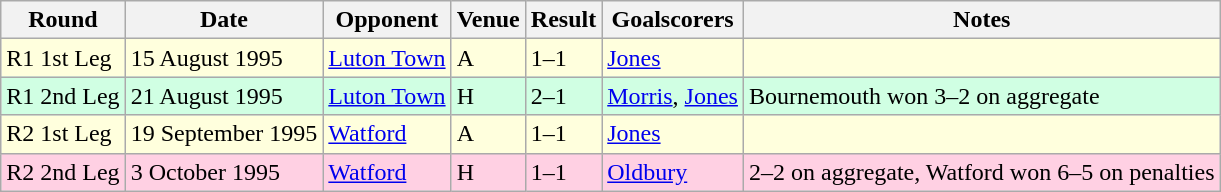<table class="wikitable">
<tr>
<th>Round</th>
<th>Date</th>
<th>Opponent</th>
<th>Venue</th>
<th>Result</th>
<th>Goalscorers</th>
<th>Notes</th>
</tr>
<tr style="background-color: #ffffdd;">
<td>R1 1st Leg</td>
<td>15 August 1995</td>
<td><a href='#'>Luton Town</a></td>
<td>A</td>
<td>1–1</td>
<td><a href='#'>Jones</a></td>
<td></td>
</tr>
<tr style="background-color: #d0ffe3;">
<td>R1 2nd Leg</td>
<td>21 August 1995</td>
<td><a href='#'>Luton Town</a></td>
<td>H</td>
<td>2–1</td>
<td><a href='#'>Morris</a>, <a href='#'>Jones</a></td>
<td>Bournemouth won 3–2 on aggregate</td>
</tr>
<tr style="background-color: #ffffdd;">
<td>R2 1st Leg</td>
<td>19 September 1995</td>
<td><a href='#'>Watford</a></td>
<td>A</td>
<td>1–1</td>
<td><a href='#'>Jones</a></td>
<td></td>
</tr>
<tr style="background-color: #ffd0e3;">
<td>R2 2nd Leg</td>
<td>3 October 1995</td>
<td><a href='#'>Watford</a></td>
<td>H</td>
<td>1–1</td>
<td><a href='#'>Oldbury</a></td>
<td>2–2 on aggregate, Watford won 6–5 on penalties</td>
</tr>
</table>
